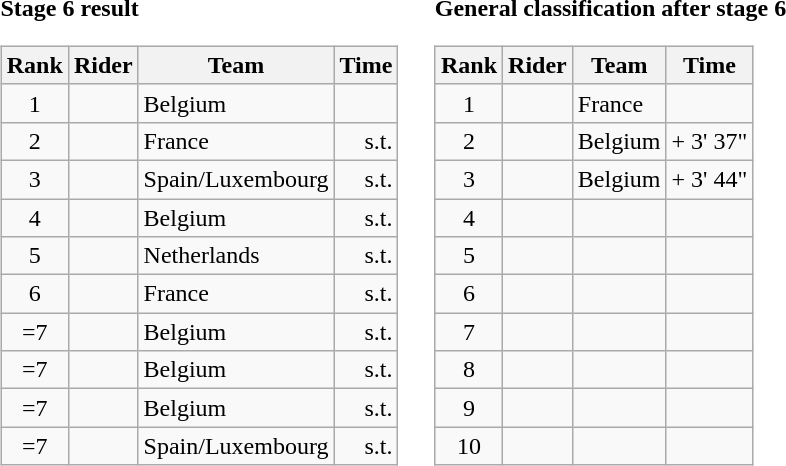<table>
<tr>
<td><strong>Stage 6 result</strong><br><table class="wikitable">
<tr>
<th scope="col">Rank</th>
<th scope="col">Rider</th>
<th scope="col">Team</th>
<th scope="col">Time</th>
</tr>
<tr>
<td style="text-align:center;">1</td>
<td></td>
<td>Belgium</td>
<td style="text-align:right;"></td>
</tr>
<tr>
<td style="text-align:center;">2</td>
<td></td>
<td>France</td>
<td style="text-align:right;">s.t.</td>
</tr>
<tr>
<td style="text-align:center;">3</td>
<td></td>
<td>Spain/Luxembourg</td>
<td style="text-align:right;">s.t.</td>
</tr>
<tr>
<td style="text-align:center;">4</td>
<td></td>
<td>Belgium</td>
<td style="text-align:right;">s.t.</td>
</tr>
<tr>
<td style="text-align:center;">5</td>
<td></td>
<td>Netherlands</td>
<td style="text-align:right;">s.t.</td>
</tr>
<tr>
<td style="text-align:center;">6</td>
<td></td>
<td>France</td>
<td style="text-align:right;">s.t.</td>
</tr>
<tr>
<td style="text-align:center;">=7</td>
<td></td>
<td>Belgium</td>
<td style="text-align:right;">s.t.</td>
</tr>
<tr>
<td style="text-align:center;">=7</td>
<td></td>
<td>Belgium</td>
<td style="text-align:right;">s.t.</td>
</tr>
<tr>
<td style="text-align:center;">=7</td>
<td></td>
<td>Belgium</td>
<td style="text-align:right;">s.t.</td>
</tr>
<tr>
<td style="text-align:center;">=7</td>
<td></td>
<td>Spain/Luxembourg</td>
<td style="text-align:right;">s.t.</td>
</tr>
</table>
</td>
<td></td>
<td><strong>General classification after stage 6</strong><br><table class="wikitable">
<tr>
<th scope="col">Rank</th>
<th scope="col">Rider</th>
<th scope="col">Team</th>
<th scope="col">Time</th>
</tr>
<tr>
<td style="text-align:center;">1</td>
<td></td>
<td>France</td>
<td style="text-align:right;"></td>
</tr>
<tr>
<td style="text-align:center;">2</td>
<td></td>
<td>Belgium</td>
<td style="text-align:right;">+ 3' 37"</td>
</tr>
<tr>
<td style="text-align:center;">3</td>
<td></td>
<td>Belgium</td>
<td style="text-align:right;">+ 3' 44"</td>
</tr>
<tr>
<td style="text-align:center;">4</td>
<td></td>
<td></td>
<td></td>
</tr>
<tr>
<td style="text-align:center;">5</td>
<td></td>
<td></td>
<td></td>
</tr>
<tr>
<td style="text-align:center;">6</td>
<td></td>
<td></td>
<td></td>
</tr>
<tr>
<td style="text-align:center;">7</td>
<td></td>
<td></td>
<td></td>
</tr>
<tr>
<td style="text-align:center;">8</td>
<td></td>
<td></td>
<td></td>
</tr>
<tr>
<td style="text-align:center;">9</td>
<td></td>
<td></td>
<td></td>
</tr>
<tr>
<td style="text-align:center;">10</td>
<td></td>
<td></td>
<td></td>
</tr>
</table>
</td>
</tr>
</table>
